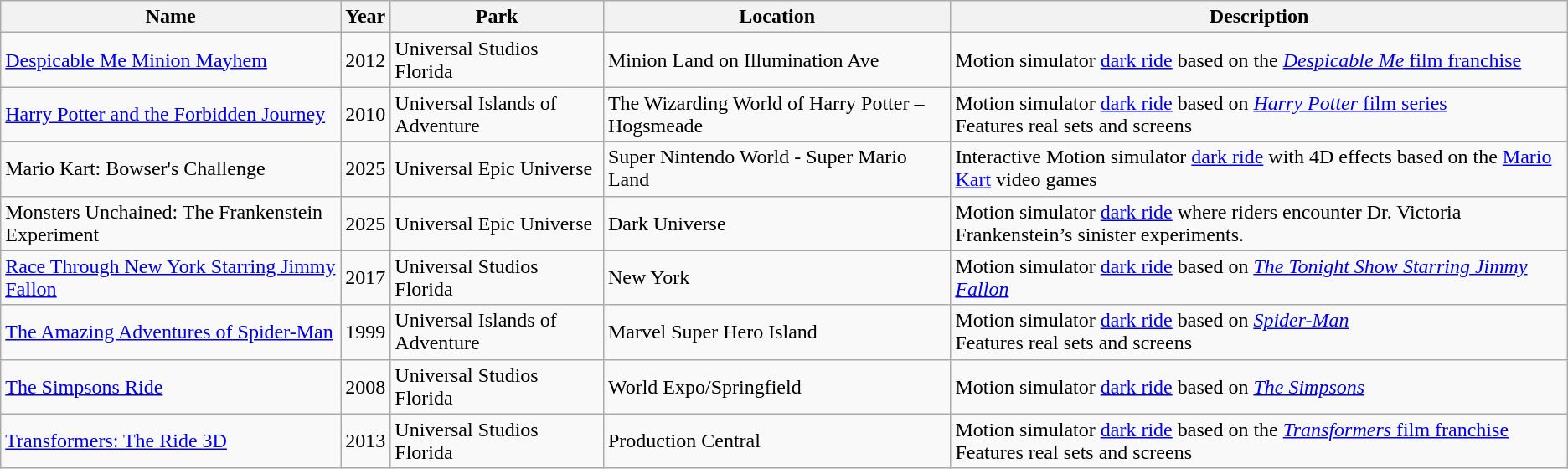<table class="wikitable sortable plainrowheaders" border="1">
<tr>
<th scope="col">Name</th>
<th scope="col">Year</th>
<th scope="col">Park</th>
<th scope="col">Location</th>
<th scope="col">Description</th>
</tr>
<tr>
<td><a href='#'>Despicable Me Minion Mayhem</a></td>
<td>2012</td>
<td>Universal Studios Florida</td>
<td>Minion Land on Illumination Ave</td>
<td>Motion simulator <a href='#'>dark ride</a> based on the <a href='#'><em>Despicable Me</em> film franchise</a></td>
</tr>
<tr>
<td><a href='#'>Harry Potter and the Forbidden Journey</a></td>
<td>2010</td>
<td>Universal Islands of Adventure</td>
<td>The Wizarding World of Harry Potter – Hogsmeade</td>
<td>Motion simulator <a href='#'>dark ride</a> based on <a href='#'><em>Harry Potter</em> film series</a><br>Features real sets and screens</td>
</tr>
<tr>
<td>Mario Kart: Bowser's Challenge</td>
<td>2025</td>
<td>Universal Epic Universe</td>
<td>Super Nintendo World - Super Mario Land</td>
<td>Interactive Motion simulator <a href='#'>dark ride</a> with 4D effects based on the <a href='#'>Mario Kart</a> video games</td>
</tr>
<tr>
<td>Monsters Unchained: The Frankenstein Experiment</td>
<td>2025</td>
<td>Universal Epic Universe</td>
<td>Dark Universe</td>
<td>Motion simulator <a href='#'>dark ride</a> where riders encounter Dr. Victoria Frankenstein’s sinister experiments.</td>
</tr>
<tr>
<td><a href='#'>Race Through New York Starring Jimmy Fallon</a></td>
<td>2017</td>
<td>Universal Studios Florida</td>
<td>New York</td>
<td>Motion simulator <a href='#'>dark ride</a> based on <em><a href='#'>The Tonight Show Starring Jimmy Fallon</a></em></td>
</tr>
<tr>
<td><a href='#'>The Amazing Adventures of Spider-Man</a></td>
<td>1999</td>
<td>Universal Islands of Adventure</td>
<td>Marvel Super Hero Island</td>
<td>Motion simulator <a href='#'>dark ride</a> based on <em><a href='#'>Spider-Man</a></em><br>Features real sets and screens</td>
</tr>
<tr>
<td><a href='#'>The Simpsons Ride</a></td>
<td>2008</td>
<td>Universal Studios Florida</td>
<td>World Expo/Springfield</td>
<td>Motion simulator <a href='#'>dark ride</a> based on <em><a href='#'>The Simpsons</a></em></td>
</tr>
<tr>
<td><a href='#'>Transformers: The Ride 3D</a></td>
<td>2013</td>
<td>Universal Studios Florida</td>
<td>Production Central</td>
<td>Motion simulator <a href='#'>dark ride</a> based on the <a href='#'><em>Transformers</em> film franchise</a><br>Features real sets and screens</td>
</tr>
</table>
